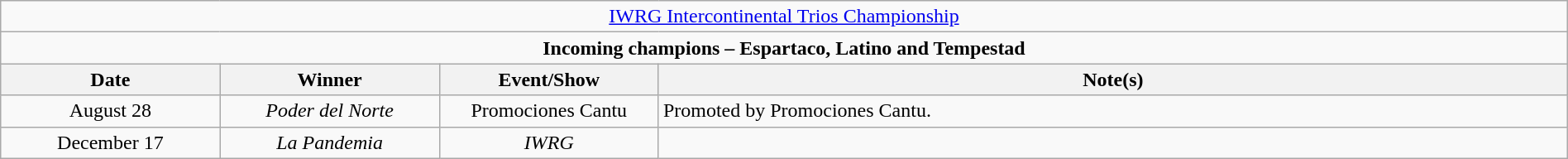<table class="wikitable" style="text-align:center; width:100%;">
<tr>
<td colspan="5" style="text-align: center;"><a href='#'>IWRG Intercontinental Trios Championship</a></td>
</tr>
<tr>
<td colspan="5" style="text-align: center;"><strong>Incoming champions – Espartaco, Latino and Tempestad</strong></td>
</tr>
<tr>
<th width=14%>Date</th>
<th width=14%>Winner</th>
<th width=14%>Event/Show</th>
<th width=58%>Note(s)</th>
</tr>
<tr>
<td>August 28</td>
<td><em>Poder del Norte</em><br></td>
<td>Promociones Cantu</td>
<td align=left>Promoted by Promociones Cantu.</td>
</tr>
<tr>
<td>December 17</td>
<td><em>La Pandemia</em><br></td>
<td><em>IWRG</em></td>
<td></td>
</tr>
</table>
